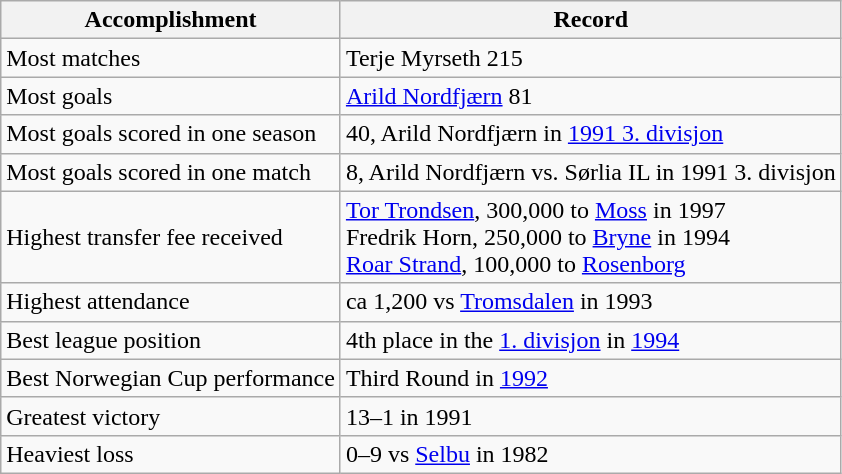<table class="wikitable">
<tr>
<th>Accomplishment</th>
<th>Record</th>
</tr>
<tr>
<td>Most matches</td>
<td>Terje Myrseth 215</td>
</tr>
<tr>
<td>Most goals</td>
<td><a href='#'>Arild Nordfjærn</a> 81</td>
</tr>
<tr>
<td>Most goals scored in one season</td>
<td>40, Arild Nordfjærn in <a href='#'>1991 3. divisjon</a></td>
</tr>
<tr>
<td>Most goals scored in one match</td>
<td>8, Arild Nordfjærn vs. Sørlia IL in 1991 3. divisjon</td>
</tr>
<tr>
<td>Highest transfer fee received</td>
<td><a href='#'>Tor Trondsen</a>, 300,000  to <a href='#'>Moss</a> in 1997<br>Fredrik Horn, 250,000  to <a href='#'>Bryne</a> in 1994<br><a href='#'>Roar Strand</a>, 100,000  to <a href='#'>Rosenborg</a></td>
</tr>
<tr>
<td>Highest attendance</td>
<td>ca 1,200 vs <a href='#'>Tromsdalen</a> in 1993</td>
</tr>
<tr>
<td>Best league position</td>
<td>4th place in the <a href='#'>1. divisjon</a> in <a href='#'>1994</a></td>
</tr>
<tr>
<td>Best Norwegian Cup performance</td>
<td>Third Round in <a href='#'>1992</a></td>
</tr>
<tr>
<td>Greatest victory</td>
<td>13–1 in 1991</td>
</tr>
<tr>
<td>Heaviest loss</td>
<td>0–9 vs <a href='#'>Selbu</a> in 1982</td>
</tr>
</table>
